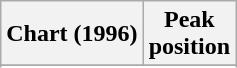<table class="wikitable plainrowheaders sortable" style="text-align:center">
<tr>
<th scope="col">Chart (1996)</th>
<th scope="col">Peak<br>position</th>
</tr>
<tr>
</tr>
<tr>
</tr>
<tr>
</tr>
<tr>
</tr>
</table>
